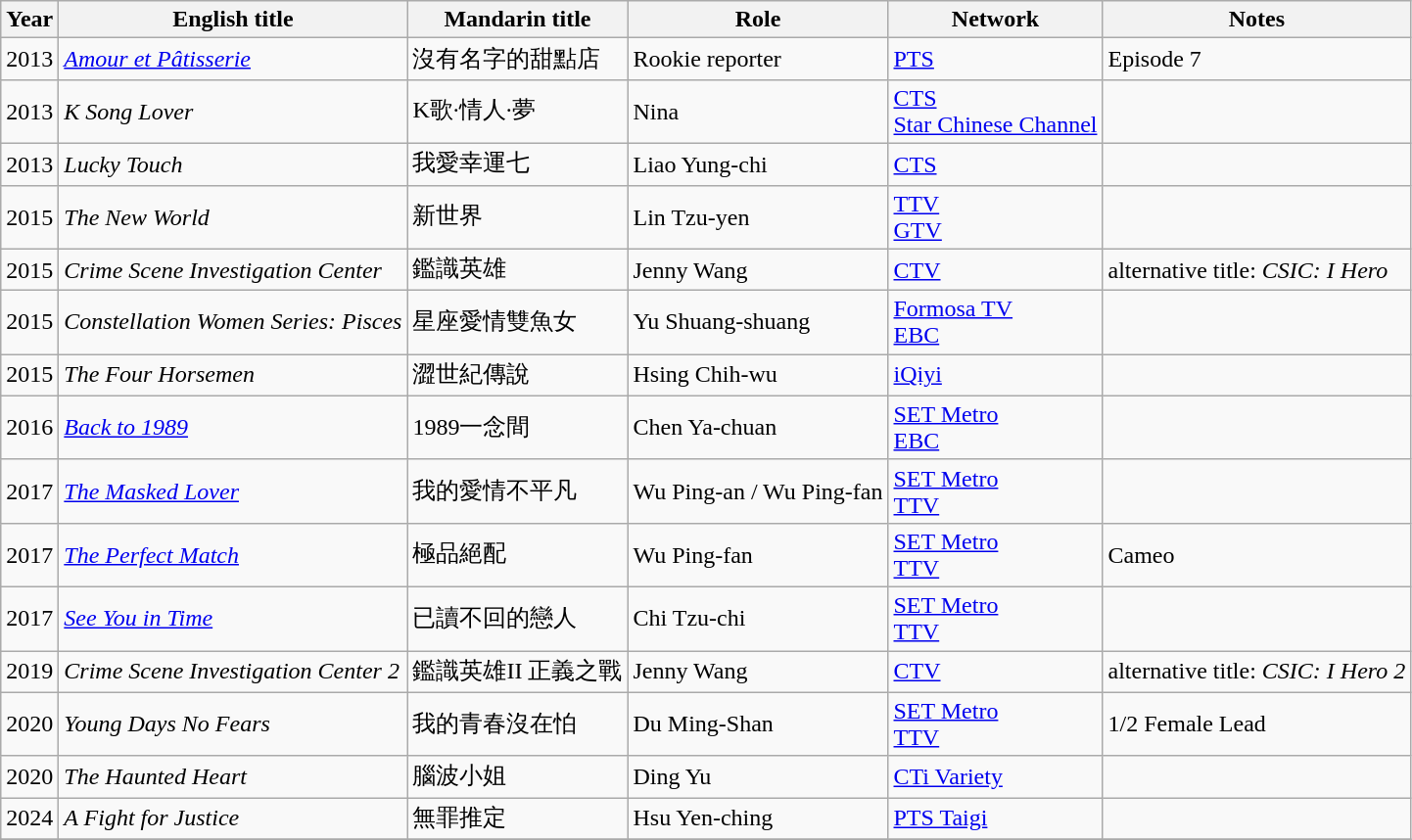<table class="wikitable sortable">
<tr>
<th>Year</th>
<th>English title</th>
<th>Mandarin title</th>
<th>Role</th>
<th>Network</th>
<th class="unsortable">Notes</th>
</tr>
<tr>
<td>2013</td>
<td><em><a href='#'>Amour et Pâtisserie</a></em></td>
<td>沒有名字的甜點店</td>
<td>Rookie reporter</td>
<td><a href='#'>PTS</a></td>
<td>Episode 7</td>
</tr>
<tr>
<td>2013</td>
<td><em>K Song Lover</em></td>
<td>K歌·情人·夢</td>
<td>Nina</td>
<td><a href='#'>CTS</a><br><a href='#'>Star Chinese Channel</a></td>
<td></td>
</tr>
<tr>
<td>2013</td>
<td><em>Lucky Touch</em></td>
<td>我愛幸運七</td>
<td>Liao Yung-chi</td>
<td><a href='#'>CTS</a></td>
<td></td>
</tr>
<tr>
<td>2015</td>
<td><em>The New World</em></td>
<td>新世界</td>
<td>Lin Tzu-yen</td>
<td><a href='#'>TTV</a><br><a href='#'>GTV</a></td>
<td></td>
</tr>
<tr>
<td>2015</td>
<td><em>Crime Scene Investigation Center</em></td>
<td>鑑識英雄</td>
<td>Jenny Wang</td>
<td><a href='#'>CTV</a></td>
<td>alternative title: <em>CSIC: I Hero</em></td>
</tr>
<tr>
<td>2015</td>
<td><em>Constellation Women Series: Pisces</em></td>
<td>星座愛情雙魚女</td>
<td>Yu Shuang-shuang</td>
<td><a href='#'>Formosa TV</a><br><a href='#'>EBC</a></td>
<td></td>
</tr>
<tr>
<td>2015</td>
<td><em>The Four Horsemen </em></td>
<td>澀世紀傳說</td>
<td>Hsing Chih-wu</td>
<td><a href='#'>iQiyi</a></td>
<td></td>
</tr>
<tr>
<td>2016</td>
<td><em><a href='#'>Back to 1989</a></em></td>
<td>1989一念間</td>
<td>Chen Ya-chuan</td>
<td><a href='#'>SET Metro</a><br><a href='#'>EBC</a></td>
<td></td>
</tr>
<tr>
<td>2017</td>
<td><em><a href='#'>The Masked Lover</a></em></td>
<td>我的愛情不平凡</td>
<td>Wu Ping-an / Wu Ping-fan</td>
<td><a href='#'>SET Metro</a><br><a href='#'>TTV</a></td>
<td></td>
</tr>
<tr>
<td>2017</td>
<td><em><a href='#'>The Perfect Match</a></em></td>
<td>極品絕配</td>
<td>Wu Ping-fan</td>
<td><a href='#'>SET Metro</a><br><a href='#'>TTV</a></td>
<td>Cameo</td>
</tr>
<tr>
<td>2017</td>
<td><em><a href='#'>See You in Time</a></em></td>
<td>已讀不回的戀人</td>
<td>Chi Tzu-chi</td>
<td><a href='#'>SET Metro</a><br><a href='#'>TTV</a></td>
<td></td>
</tr>
<tr>
<td>2019</td>
<td><em>Crime Scene Investigation Center 2</em></td>
<td>鑑識英雄II 正義之戰</td>
<td>Jenny Wang</td>
<td><a href='#'>CTV</a></td>
<td>alternative title: <em>CSIC: I Hero 2</em></td>
</tr>
<tr>
<td>2020</td>
<td><em>Young Days No Fears</em></td>
<td>我的青春沒在怕</td>
<td>Du Ming-Shan</td>
<td><a href='#'>SET Metro</a><br><a href='#'>TTV</a></td>
<td>1/2 Female Lead</td>
</tr>
<tr>
<td>2020</td>
<td><em>The Haunted Heart</em></td>
<td>腦波小姐</td>
<td>Ding Yu</td>
<td><a href='#'>CTi Variety</a></td>
<td></td>
</tr>
<tr>
<td>2024</td>
<td><em>A Fight for Justice</em></td>
<td>無罪推定</td>
<td>Hsu Yen-ching</td>
<td><a href='#'>PTS Taigi</a></td>
<td></td>
</tr>
<tr>
</tr>
</table>
